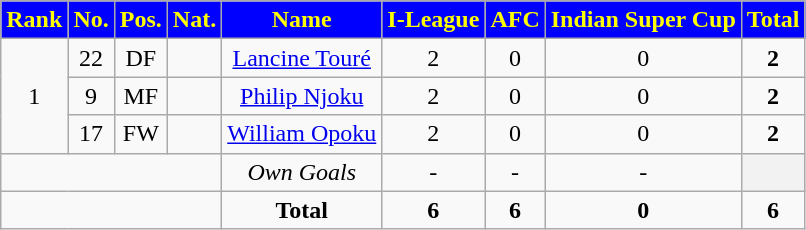<table class="wikitable" style="text-align:center;">
<tr>
<th style="background:#0000FF; color:#ffff00; text-align:center;">Rank</th>
<th style="background:#0000FF; color:#ffff00; text-align:center;">No.</th>
<th style="background:#0000FF; color:#ffff00; text-align:center;">Pos.</th>
<th style="background:#0000FF; color:#ffff00; text-align:center;">Nat.</th>
<th style="background:#0000FF; color:#ffff00; text-align:center;">Name</th>
<th style="background:#0000FF; color:#ffff00; text-align:center;">I-League</th>
<th style="background:#0000FF; color:#ffff00; text-align:center;">AFC</th>
<th style="background:#0000FF; color:#ffff00; text-align:center;">Indian Super Cup</th>
<th style="background:#0000FF; color:#ffff00; text-align:center;">Total</th>
</tr>
<tr>
<td rowspan="3">1</td>
<td>22</td>
<td>DF</td>
<td></td>
<td><a href='#'>Lancine Touré</a></td>
<td>2</td>
<td>0</td>
<td>0</td>
<td><strong>2</strong></td>
</tr>
<tr>
<td>9</td>
<td>MF</td>
<td></td>
<td><a href='#'>Philip Njoku</a></td>
<td>2</td>
<td>0</td>
<td>0</td>
<td><strong>2</strong></td>
</tr>
<tr>
<td>17</td>
<td>FW</td>
<td></td>
<td><a href='#'>William Opoku</a></td>
<td>2</td>
<td>0</td>
<td>0</td>
<td><strong>2</strong></td>
</tr>
<tr>
<td colspan="4"></td>
<td><em>Own Goals</em></td>
<td>-</td>
<td>-</td>
<td>-</td>
<th scope="col"></th>
</tr>
<tr>
<td colspan="4"></td>
<td><strong>Total</strong></td>
<td><strong>6</strong></td>
<td><strong>6</strong></td>
<td><strong>0</strong></td>
<td><strong>6</strong></td>
</tr>
</table>
